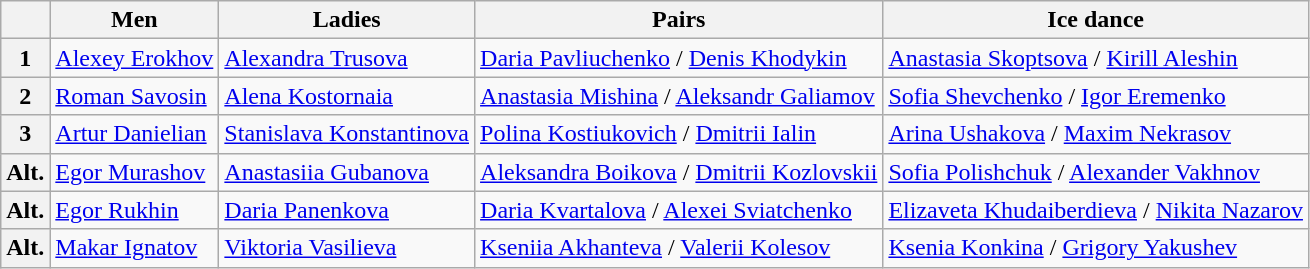<table class="wikitable">
<tr>
<th></th>
<th>Men</th>
<th>Ladies</th>
<th>Pairs</th>
<th>Ice dance</th>
</tr>
<tr>
<th>1</th>
<td><a href='#'>Alexey Erokhov</a></td>
<td><a href='#'>Alexandra Trusova</a></td>
<td><a href='#'>Daria Pavliuchenko</a> / <a href='#'>Denis Khodykin</a></td>
<td><a href='#'>Anastasia Skoptsova</a> / <a href='#'>Kirill Aleshin</a></td>
</tr>
<tr>
<th>2</th>
<td><a href='#'>Roman Savosin</a></td>
<td><a href='#'>Alena Kostornaia</a></td>
<td><a href='#'>Anastasia Mishina</a> / <a href='#'>Aleksandr Galiamov</a></td>
<td><a href='#'>Sofia Shevchenko</a> / <a href='#'>Igor Eremenko</a></td>
</tr>
<tr>
<th>3</th>
<td><a href='#'>Artur Danielian</a></td>
<td><a href='#'>Stanislava Konstantinova</a></td>
<td><a href='#'>Polina Kostiukovich</a> / <a href='#'>Dmitrii Ialin</a></td>
<td><a href='#'>Arina Ushakova</a> / <a href='#'>Maxim Nekrasov</a></td>
</tr>
<tr>
<th>Alt.</th>
<td><a href='#'>Egor Murashov</a></td>
<td><a href='#'>Anastasiia Gubanova</a></td>
<td><a href='#'>Aleksandra Boikova</a> / <a href='#'>Dmitrii Kozlovskii</a></td>
<td><a href='#'>Sofia Polishchuk</a> / <a href='#'>Alexander Vakhnov</a></td>
</tr>
<tr>
<th>Alt.</th>
<td><a href='#'>Egor Rukhin</a></td>
<td><a href='#'>Daria Panenkova</a></td>
<td><a href='#'>Daria Kvartalova</a> / <a href='#'>Alexei Sviatchenko</a></td>
<td><a href='#'>Elizaveta Khudaiberdieva</a> / <a href='#'>Nikita Nazarov</a></td>
</tr>
<tr>
<th>Alt.</th>
<td><a href='#'>Makar Ignatov</a></td>
<td><a href='#'>Viktoria Vasilieva</a></td>
<td><a href='#'>Kseniia Akhanteva</a> / <a href='#'>Valerii Kolesov</a></td>
<td><a href='#'>Ksenia Konkina</a> / <a href='#'>Grigory Yakushev</a></td>
</tr>
</table>
